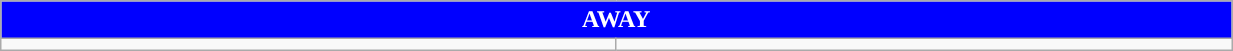<table class="wikitable collapsible collapsed" style="width:65%">
<tr>
<th colspan=7 ! style="color:white; background:#0000FF">AWAY</th>
</tr>
<tr>
<td></td>
<td></td>
</tr>
</table>
